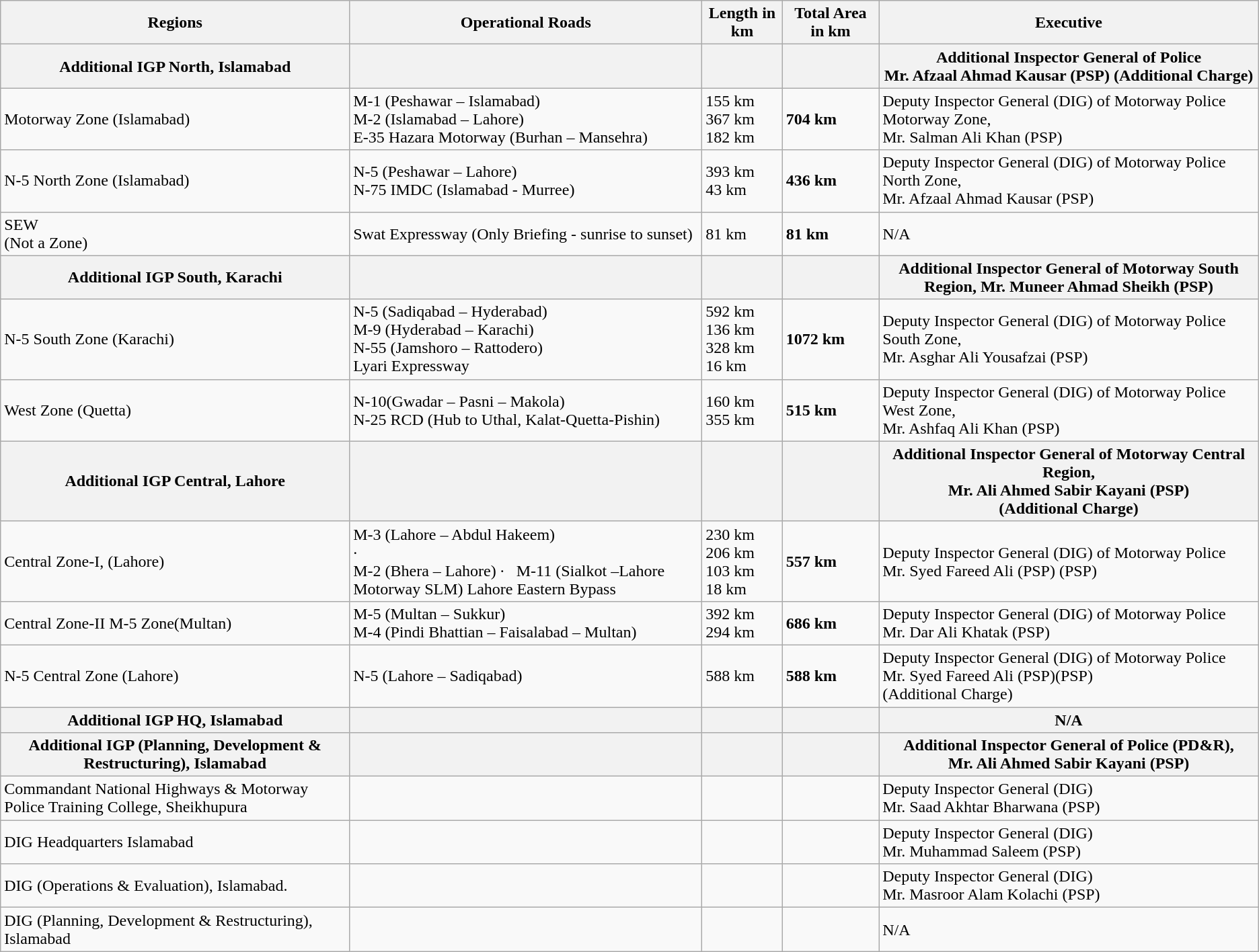<table class="wikitable">
<tr>
<th>Regions</th>
<th>Operational Roads</th>
<th>Length in km</th>
<th>Total Area in km</th>
<th>Executive</th>
</tr>
<tr>
<th>Additional IGP North, Islamabad</th>
<th></th>
<th></th>
<th></th>
<th>Additional Inspector General of Police<br>Mr. Afzaal Ahmad Kausar (PSP)
(Additional Charge)</th>
</tr>
<tr>
<td>Motorway Zone (Islamabad)</td>
<td>M-1 (Peshawar – Islamabad)<br>M-2 (Islamabad – Lahore)<br>E-35 Hazara Motorway (Burhan – Mansehra)</td>
<td>155 km<br>367 km<br>182 km</td>
<td><strong>704 km</strong></td>
<td>Deputy Inspector General (DIG) of Motorway Police Motorway Zone,<br>Mr. Salman Ali Khan (PSP)</td>
</tr>
<tr>
<td>N-5 North Zone (Islamabad)</td>
<td>N-5 (Peshawar – Lahore)<br>N-75 IMDC (Islamabad - Murree)</td>
<td>393 km<br>43 km</td>
<td><strong>436 km</strong></td>
<td>Deputy Inspector General (DIG) of Motorway Police North Zone,<br>Mr. Afzaal Ahmad Kausar (PSP)</td>
</tr>
<tr>
<td>SEW<br>(Not a Zone)</td>
<td>Swat Expressway (Only Briefing - sunrise to sunset)</td>
<td>81 km</td>
<td><strong>81 km</strong></td>
<td>N/A</td>
</tr>
<tr>
<th>Additional IGP South, Karachi</th>
<th></th>
<th></th>
<th></th>
<th>Additional Inspector General of Motorway South Region, Mr. Muneer Ahmad Sheikh (PSP)</th>
</tr>
<tr>
<td>N-5 South Zone (Karachi)</td>
<td>N-5 (Sadiqabad – Hyderabad)<br>M-9 (Hyderabad – Karachi)<br>N-55 (Jamshoro – Rattodero)<br>Lyari Expressway</td>
<td>592 km<br>136 km<br>328 km<br>16 km</td>
<td><strong>1072 km</strong></td>
<td>Deputy Inspector General (DIG) of Motorway Police South Zone,<br>Mr. Asghar Ali Yousafzai (PSP)</td>
</tr>
<tr>
<td>West Zone (Quetta)</td>
<td>N-10(Gwadar – Pasni – Makola)<br>N-25 RCD (Hub to Uthal, Kalat-Quetta-Pishin)</td>
<td>160 km<br>355 km</td>
<td><strong>515 km</strong></td>
<td>Deputy Inspector General (DIG) of Motorway Police West Zone,<br>Mr. Ashfaq Ali Khan (PSP)</td>
</tr>
<tr>
<th>Additional IGP Central, Lahore</th>
<th></th>
<th></th>
<th></th>
<th>Additional Inspector General of Motorway Central Region,<br>Mr. Ali Ahmed Sabir Kayani (PSP)<br>(Additional Charge)</th>
</tr>
<tr>
<td>Central Zone-I, (Lahore)</td>
<td>M-3 (Lahore – Abdul Hakeem)<br>·  <br>M-2 (Bhera – Lahore)
·   
M-11 (Sialkot –Lahore Motorway SLM)
Lahore Eastern Bypass</td>
<td>230 km<br>206 km<br>103 km
18 km</td>
<td><strong>557 km</strong></td>
<td>Deputy Inspector General (DIG) of Motorway Police<br>Mr. Syed Fareed Ali (PSP) (PSP)</td>
</tr>
<tr>
<td>Central Zone-II M-5 Zone(Multan)</td>
<td>M-5 (Multan – Sukkur)<br>M-4 (Pindi Bhattian – Faisalabad – Multan)</td>
<td>392 km<br>294 km</td>
<td><strong>686 km</strong></td>
<td>Deputy Inspector General (DIG) of Motorway Police<br>Mr. Dar Ali Khatak (PSP)</td>
</tr>
<tr>
<td>N-5 Central Zone (Lahore)</td>
<td>N-5 (Lahore – Sadiqabad)</td>
<td>588 km</td>
<td><strong>588 km</strong></td>
<td>Deputy Inspector General (DIG) of Motorway Police<br>Mr. Syed Fareed Ali (PSP)(PSP)<br>(Additional Charge)</td>
</tr>
<tr>
<th>Additional IGP HQ, Islamabad</th>
<th></th>
<th></th>
<th></th>
<th>N/A</th>
</tr>
<tr>
<th>Additional IGP (Planning, Development & Restructuring), Islamabad</th>
<th></th>
<th></th>
<th></th>
<th>Additional Inspector General of Police (PD&R),<br>Mr. Ali Ahmed Sabir Kayani (PSP)</th>
</tr>
<tr>
<td>Commandant National Highways & Motorway Police Training College, Sheikhupura</td>
<td></td>
<td></td>
<td></td>
<td>Deputy Inspector General (DIG)<br>Mr. Saad Akhtar Bharwana (PSP)</td>
</tr>
<tr>
<td>DIG Headquarters Islamabad</td>
<td></td>
<td></td>
<td></td>
<td>Deputy Inspector General (DIG)<br>Mr. Muhammad Saleem (PSP)</td>
</tr>
<tr>
<td>DIG (Operations & Evaluation), Islamabad.</td>
<td></td>
<td></td>
<td></td>
<td>Deputy Inspector General (DIG)<br>Mr. Masroor Alam Kolachi (PSP)</td>
</tr>
<tr>
<td>DIG (Planning, Development & Restructuring), Islamabad</td>
<td></td>
<td></td>
<td></td>
<td>N/A</td>
</tr>
</table>
